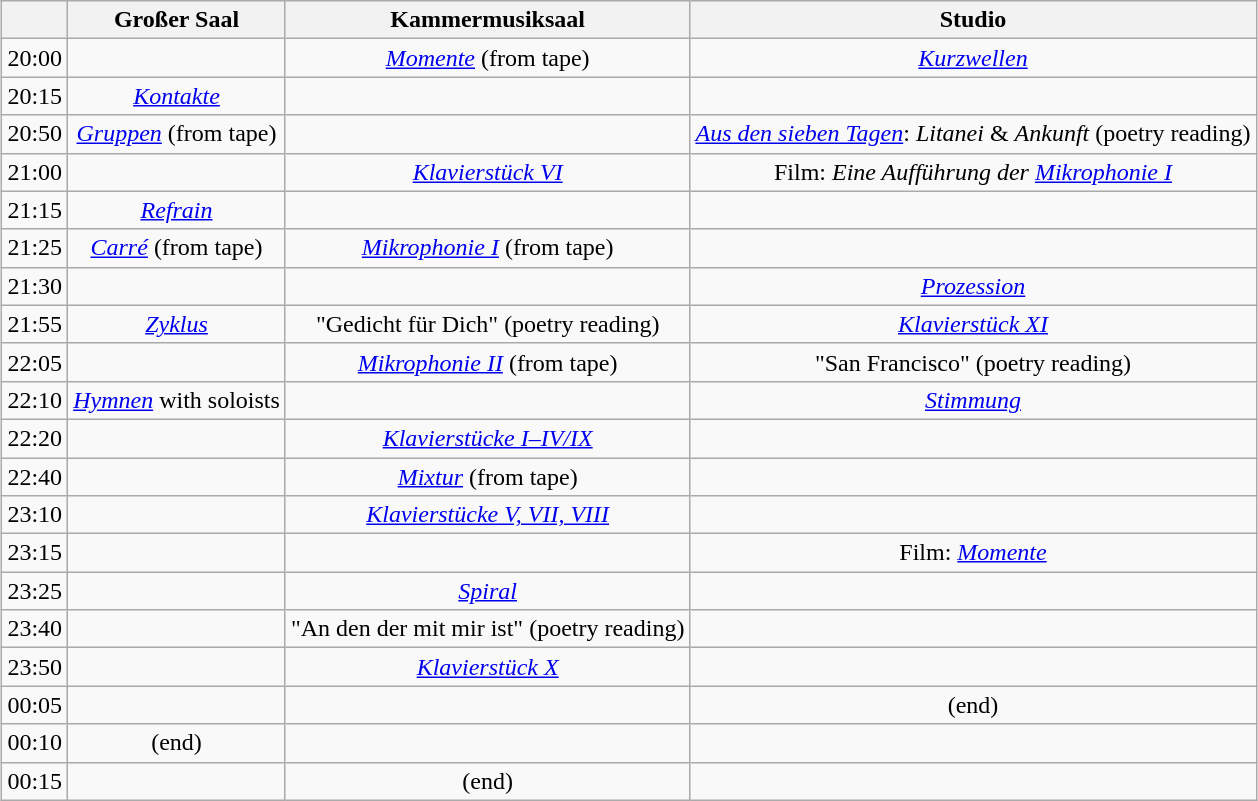<table class="wikitable" border="1" align="center" style="margin: 1em auto 1em auto; text-align:center">
<tr>
<th scope="col"></th>
<th scope="col">Großer Saal</th>
<th scope="col">Kammermusiksaal</th>
<th scope="col">Studio</th>
</tr>
<tr>
<td>20:00</td>
<td></td>
<td><em><a href='#'>Momente</a></em> (from tape)</td>
<td><em><a href='#'>Kurzwellen</a></em></td>
</tr>
<tr>
<td>20:15</td>
<td><em><a href='#'>Kontakte</a></em></td>
<td></td>
<td></td>
</tr>
<tr>
<td>20:50</td>
<td><em><a href='#'>Gruppen</a></em> (from tape)</td>
<td></td>
<td><em><a href='#'>Aus den sieben Tagen</a></em>: <em>Litanei</em> & <em>Ankunft</em> (poetry reading)</td>
</tr>
<tr>
<td>21:00</td>
<td></td>
<td><em><a href='#'>Klavierstück VI</a></em></td>
<td>Film: <em>Eine Aufführung der <a href='#'>Mikrophonie I</a></em></td>
</tr>
<tr>
<td>21:15</td>
<td><em><a href='#'>Refrain</a></em></td>
<td></td>
<td></td>
</tr>
<tr>
<td>21:25</td>
<td><em><a href='#'>Carré</a></em> (from tape)</td>
<td><em><a href='#'>Mikrophonie I</a></em> (from tape)</td>
<td></td>
</tr>
<tr>
<td>21:30</td>
<td></td>
<td></td>
<td><em><a href='#'>Prozession</a></em></td>
</tr>
<tr>
<td>21:55</td>
<td><em><a href='#'>Zyklus</a></em></td>
<td>"Gedicht für Dich" (poetry reading)</td>
<td><em><a href='#'>Klavierstück XI</a></em></td>
</tr>
<tr>
<td>22:05</td>
<td></td>
<td><em><a href='#'>Mikrophonie II</a></em> (from tape)</td>
<td>"San Francisco" (poetry reading)</td>
</tr>
<tr>
<td>22:10</td>
<td><em><a href='#'>Hymnen</a></em> with soloists</td>
<td></td>
<td><em><a href='#'>Stimmung</a></em></td>
</tr>
<tr>
<td>22:20</td>
<td></td>
<td><em><a href='#'>Klavierstücke I–IV/IX</a></em></td>
<td></td>
</tr>
<tr>
<td>22:40</td>
<td></td>
<td><em><a href='#'>Mixtur</a></em> (from tape)</td>
<td></td>
</tr>
<tr>
<td>23:10</td>
<td></td>
<td><em><a href='#'>Klavierstücke V, VII, VIII</a></em></td>
<td></td>
</tr>
<tr>
<td>23:15</td>
<td></td>
<td></td>
<td>Film: <em><a href='#'>Momente</a></em></td>
</tr>
<tr>
<td>23:25</td>
<td></td>
<td><em><a href='#'>Spiral</a></em></td>
<td></td>
</tr>
<tr>
<td>23:40</td>
<td></td>
<td>"An den der mit mir ist" (poetry reading)</td>
<td></td>
</tr>
<tr>
<td>23:50</td>
<td></td>
<td><em><a href='#'>Klavierstück X</a></em></td>
<td></td>
</tr>
<tr>
<td>00:05</td>
<td></td>
<td></td>
<td>(end)</td>
</tr>
<tr>
<td>00:10</td>
<td>(end)</td>
<td></td>
<td></td>
</tr>
<tr>
<td>00:15</td>
<td></td>
<td>(end)</td>
<td></td>
</tr>
</table>
